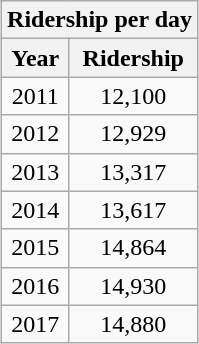<table class="wikitable" style="margin: 1em 0.2em; text-align: center;">
<tr style="background: #ddd;">
<th colspan="2">Ridership per day </th>
</tr>
<tr>
<th>Year</th>
<th>Ridership</th>
</tr>
<tr>
<td>2011</td>
<td>12,100</td>
</tr>
<tr>
<td>2012</td>
<td>12,929</td>
</tr>
<tr>
<td>2013</td>
<td>13,317</td>
</tr>
<tr>
<td>2014</td>
<td>13,617</td>
</tr>
<tr>
<td>2015</td>
<td>14,864</td>
</tr>
<tr>
<td>2016</td>
<td>14,930</td>
</tr>
<tr>
<td>2017</td>
<td>14,880</td>
</tr>
</table>
